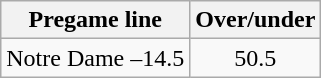<table class="wikitable">
<tr align="center">
<th style=>Pregame line</th>
<th style=>Over/under</th>
</tr>
<tr align="center">
<td>Notre Dame –14.5</td>
<td>50.5</td>
</tr>
</table>
